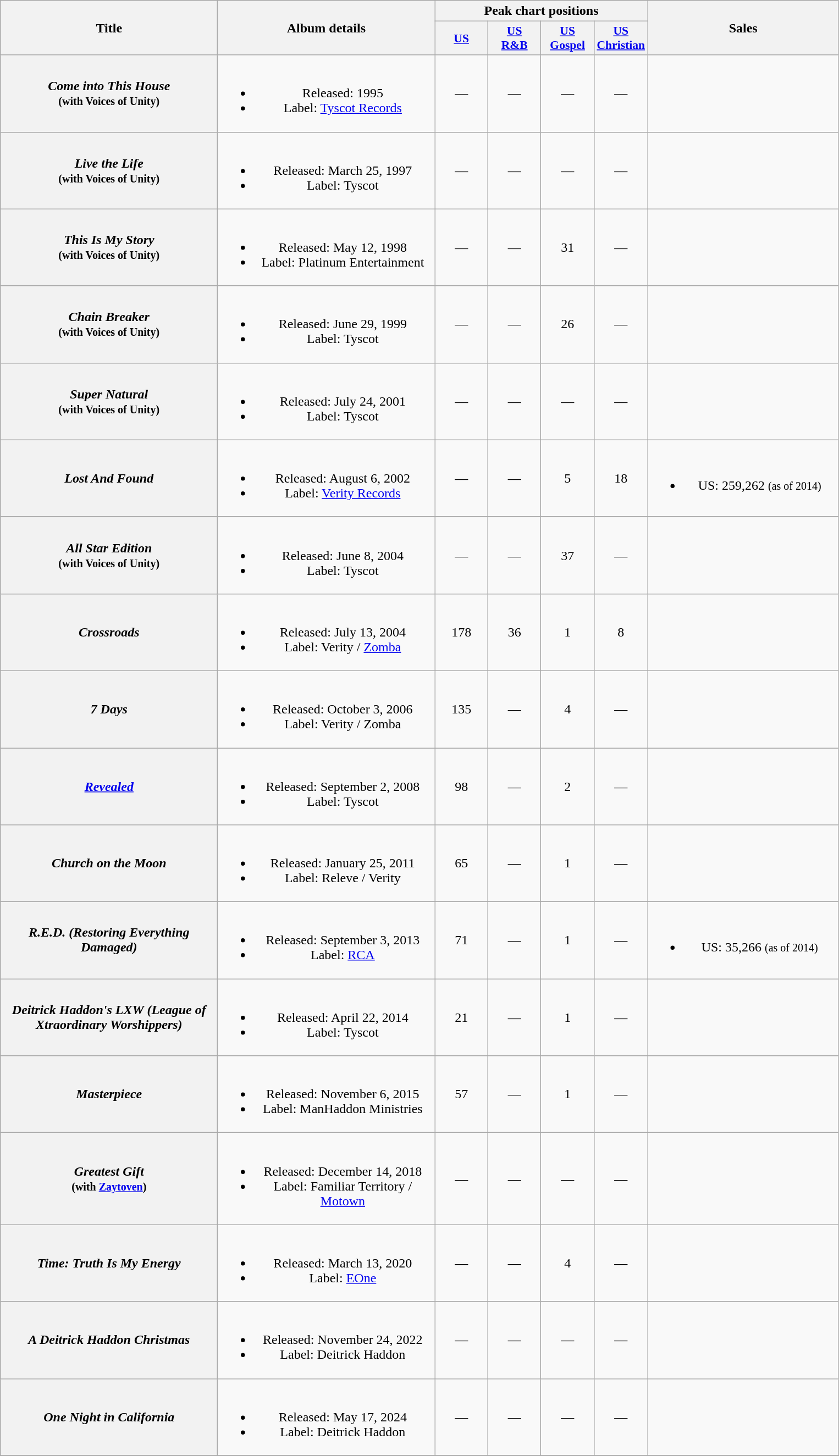<table class="wikitable plainrowheaders" style="text-align:center;" border="1">
<tr>
<th scope="col" rowspan="2" style="width:16em;">Title</th>
<th scope="col" rowspan="2" style="width:16em;">Album details</th>
<th scope="col" colspan="4">Peak chart positions</th>
<th scope="col" rowspan="2" style="width:14em;">Sales</th>
</tr>
<tr>
<th scope="col" style="width:4em;font-size:90%;"><a href='#'>US</a><br></th>
<th scope="col" style="width:4em;font-size:90%;"><a href='#'>US<br>R&B</a><br></th>
<th scope="col" style="width:4em;font-size:90%;"><a href='#'>US<br>Gospel</a><br></th>
<th scope="col" style="width:4em;font-size:90%;"><a href='#'>US<br>Christian</a><br></th>
</tr>
<tr>
<th scope="row"><em>Come into This House</em><br><small>(with Voices of Unity)</small></th>
<td><br><ul><li>Released: 1995</li><li>Label: <a href='#'>Tyscot Records</a></li></ul></td>
<td>—</td>
<td>—</td>
<td>—</td>
<td>—</td>
<td></td>
</tr>
<tr>
<th scope="row"><em>Live the Life</em><br><small>(with Voices of Unity)</small></th>
<td><br><ul><li>Released: March 25, 1997</li><li>Label: Tyscot</li></ul></td>
<td>—</td>
<td>—</td>
<td>—</td>
<td>—</td>
<td></td>
</tr>
<tr>
<th scope="row"><em>This Is My Story</em><br><small>(with Voices of Unity)</small></th>
<td><br><ul><li>Released: May 12, 1998</li><li>Label: Platinum Entertainment</li></ul></td>
<td>—</td>
<td>—</td>
<td>31</td>
<td>—</td>
<td></td>
</tr>
<tr>
<th scope="row"><em>Chain Breaker</em><br><small>(with Voices of Unity)</small></th>
<td><br><ul><li>Released: June 29, 1999</li><li>Label: Tyscot</li></ul></td>
<td>—</td>
<td>—</td>
<td>26</td>
<td>—</td>
<td></td>
</tr>
<tr>
<th scope="row"><em>Super Natural</em><br><small>(with Voices of Unity)</small></th>
<td><br><ul><li>Released: July 24, 2001</li><li>Label: Tyscot</li></ul></td>
<td>—</td>
<td>—</td>
<td>—</td>
<td>—</td>
<td></td>
</tr>
<tr>
<th scope="row"><em>Lost And Found</em></th>
<td><br><ul><li>Released: August 6, 2002</li><li>Label: <a href='#'>Verity Records</a></li></ul></td>
<td>—</td>
<td>—</td>
<td>5</td>
<td>18</td>
<td><br><ul><li>US: 259,262 <small>(as of 2014)</small></li></ul></td>
</tr>
<tr>
<th scope="row"><em>All Star Edition</em><br><small>(with Voices of Unity)</small></th>
<td><br><ul><li>Released: June 8, 2004</li><li>Label: Tyscot</li></ul></td>
<td>—</td>
<td>—</td>
<td>37</td>
<td>—</td>
<td></td>
</tr>
<tr>
<th scope="row"><em>Crossroads</em></th>
<td><br><ul><li>Released:  July 13, 2004</li><li>Label: Verity / <a href='#'>Zomba</a></li></ul></td>
<td>178</td>
<td>36</td>
<td>1</td>
<td>8</td>
<td></td>
</tr>
<tr>
<th scope="row"><em>7 Days</em></th>
<td><br><ul><li>Released: October 3, 2006</li><li>Label: Verity / Zomba</li></ul></td>
<td>135</td>
<td>—</td>
<td>4</td>
<td>—</td>
<td></td>
</tr>
<tr>
<th scope="row"><em><a href='#'>Revealed</a></em></th>
<td><br><ul><li>Released: September 2, 2008</li><li>Label: Tyscot</li></ul></td>
<td>98</td>
<td>—</td>
<td>2</td>
<td>—</td>
<td></td>
</tr>
<tr>
<th scope="row"><em>Church on the Moon</em></th>
<td><br><ul><li>Released: January 25, 2011</li><li>Label: Releve / Verity</li></ul></td>
<td>65</td>
<td>—</td>
<td>1</td>
<td>—</td>
<td></td>
</tr>
<tr>
<th scope="row"><em>R.E.D. (Restoring Everything Damaged)</em></th>
<td><br><ul><li>Released: September 3, 2013</li><li>Label: <a href='#'>RCA</a></li></ul></td>
<td>71</td>
<td>—</td>
<td>1</td>
<td>—</td>
<td><br><ul><li>US: 35,266 <small>(as of 2014)</small></li></ul></td>
</tr>
<tr>
<th scope="row"><em>Deitrick Haddon's LXW (League of Xtraordinary Worshippers)</em></th>
<td><br><ul><li>Released: April 22, 2014</li><li>Label: Tyscot</li></ul></td>
<td>21</td>
<td>—</td>
<td>1</td>
<td>—</td>
<td></td>
</tr>
<tr>
<th scope="row"><em>Masterpiece</em></th>
<td><br><ul><li>Released: November 6, 2015</li><li>Label: ManHaddon Ministries</li></ul></td>
<td>57</td>
<td>—</td>
<td>1</td>
<td>—</td>
<td></td>
</tr>
<tr>
<th scope="row"><em>Greatest Gift</em><br><small>(with <a href='#'>Zaytoven</a>)</small></th>
<td><br><ul><li>Released: December 14, 2018</li><li>Label: Familiar Territory / <a href='#'>Motown</a></li></ul></td>
<td>—</td>
<td>—</td>
<td>—</td>
<td>—</td>
<td></td>
</tr>
<tr>
<th scope="row"><em>Time: Truth Is My Energy</em></th>
<td><br><ul><li>Released: March 13, 2020</li><li>Label: <a href='#'>EOne</a></li></ul></td>
<td>—</td>
<td>—</td>
<td>4</td>
<td>—</td>
<td></td>
</tr>
<tr>
<th scope="row"><em>A Deitrick Haddon Christmas</em></th>
<td><br><ul><li>Released: November 24, 2022</li><li>Label: Deitrick Haddon</li></ul></td>
<td>—</td>
<td>—</td>
<td>—</td>
<td>—</td>
<td></td>
</tr>
<tr>
<th scope="row"><em>One Night in California</em></th>
<td><br><ul><li>Released: May 17, 2024</li><li>Label: Deitrick Haddon</li></ul></td>
<td>—</td>
<td>—</td>
<td>—</td>
<td>—</td>
<td></td>
</tr>
<tr>
</tr>
<tr>
</tr>
</table>
